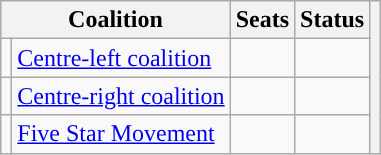<table class=wikitable>
<tr>
<th colspan=2>Coalition</th>
<th>Seats</th>
<th>Status</th>
<th rowspan=4></th>
</tr>
<tr>
<td style="color:inherit;background:"></td>
<td><a href='#'>Centre-left coalition</a></td>
<td></td>
<td></td>
</tr>
<tr>
<td style="color:inherit;background:"></td>
<td><a href='#'>Centre-right coalition</a></td>
<td></td>
<td></td>
</tr>
<tr>
<td style="color:inherit;background:"></td>
<td><a href='#'>Five Star Movement</a></td>
<td></td>
<td></td>
</tr>
</table>
